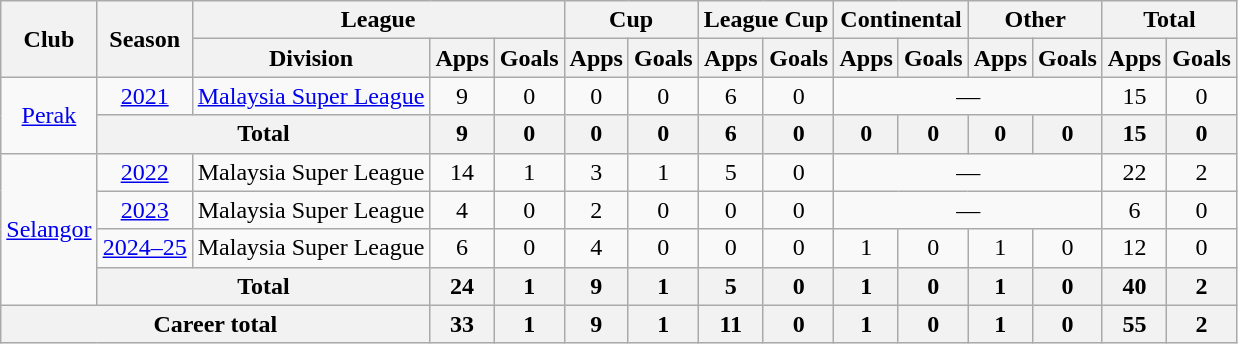<table class="wikitable" style="text-align: center;">
<tr>
<th rowspan="2">Club</th>
<th rowspan="2">Season</th>
<th colspan="3">League</th>
<th colspan="2">Cup</th>
<th colspan="2">League Cup</th>
<th colspan="2">Continental</th>
<th colspan="2">Other</th>
<th colspan="2">Total</th>
</tr>
<tr>
<th>Division</th>
<th>Apps</th>
<th>Goals</th>
<th>Apps</th>
<th>Goals</th>
<th>Apps</th>
<th>Goals</th>
<th>Apps</th>
<th>Goals</th>
<th>Apps</th>
<th>Goals</th>
<th>Apps</th>
<th>Goals</th>
</tr>
<tr>
<td rowspan="2" valign="center"><a href='#'>Perak</a></td>
<td><a href='#'>2021</a></td>
<td><a href='#'>Malaysia Super League</a></td>
<td>9</td>
<td>0</td>
<td>0</td>
<td>0</td>
<td>6</td>
<td>0</td>
<td colspan=4>—</td>
<td>15</td>
<td>0</td>
</tr>
<tr>
<th colspan="2">Total</th>
<th>9</th>
<th>0</th>
<th>0</th>
<th>0</th>
<th>6</th>
<th>0</th>
<th>0</th>
<th>0</th>
<th>0</th>
<th>0</th>
<th>15</th>
<th>0</th>
</tr>
<tr>
<td rowspan="4" valign="center"><a href='#'>Selangor</a></td>
<td><a href='#'>2022</a></td>
<td>Malaysia Super League</td>
<td>14</td>
<td>1</td>
<td>3</td>
<td>1</td>
<td>5</td>
<td>0</td>
<td colspan=4>—</td>
<td>22</td>
<td>2</td>
</tr>
<tr>
<td><a href='#'>2023</a></td>
<td>Malaysia Super League</td>
<td>4</td>
<td>0</td>
<td>2</td>
<td>0</td>
<td>0</td>
<td>0</td>
<td colspan=4>—</td>
<td>6</td>
<td>0</td>
</tr>
<tr>
<td><a href='#'>2024–25</a></td>
<td>Malaysia Super League</td>
<td>6</td>
<td>0</td>
<td>4</td>
<td>0</td>
<td>0</td>
<td>0</td>
<td>1</td>
<td>0</td>
<td>1</td>
<td>0</td>
<td>12</td>
<td>0</td>
</tr>
<tr>
<th colspan="2">Total</th>
<th>24</th>
<th>1</th>
<th>9</th>
<th>1</th>
<th>5</th>
<th>0</th>
<th>1</th>
<th>0</th>
<th>1</th>
<th>0</th>
<th>40</th>
<th>2</th>
</tr>
<tr>
<th colspan="3">Career total</th>
<th>33</th>
<th>1</th>
<th>9</th>
<th>1</th>
<th>11</th>
<th>0</th>
<th>1</th>
<th>0</th>
<th>1</th>
<th>0</th>
<th>55</th>
<th>2</th>
</tr>
</table>
